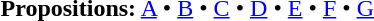<table id=toc class=toc summary=Contents>
<tr>
<td align=center><strong>Propositions:</strong> <a href='#'>A</a> • <a href='#'>B</a> • <a href='#'>C</a> • <a href='#'>D</a> • <a href='#'>E</a> • <a href='#'>F</a> • <a href='#'>G</a> </td>
</tr>
</table>
